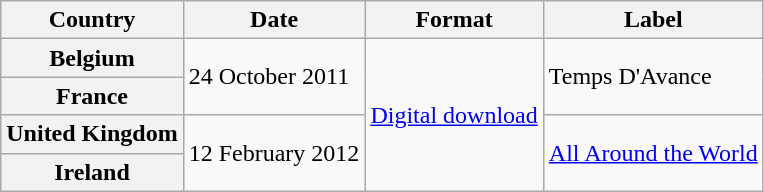<table class="wikitable plainrowheaders">
<tr>
<th scope="col">Country</th>
<th scope="col">Date</th>
<th scope="col">Format</th>
<th scope="col">Label</th>
</tr>
<tr>
<th scope="row">Belgium</th>
<td rowspan="2">24 October 2011</td>
<td rowspan="4"><a href='#'>Digital download</a></td>
<td rowspan="2">Temps D'Avance</td>
</tr>
<tr>
<th scope="row">France</th>
</tr>
<tr>
<th scope="row">United Kingdom</th>
<td rowspan="2">12 February 2012</td>
<td rowspan="2"><a href='#'>All Around the World</a></td>
</tr>
<tr>
<th scope="row">Ireland</th>
</tr>
</table>
